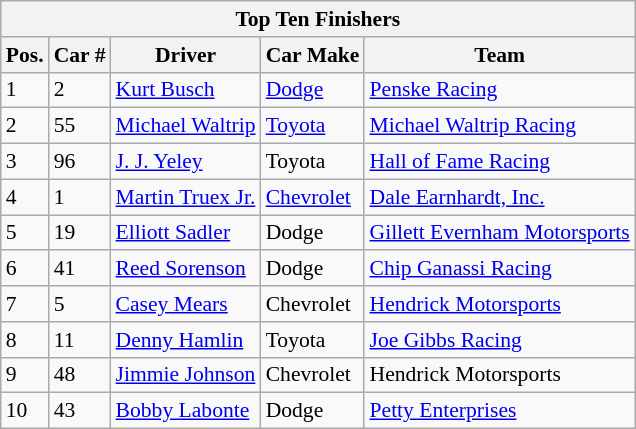<table class="wikitable" style="font-size:90%;">
<tr>
<th colspan="9">Top Ten Finishers</th>
</tr>
<tr>
<th>Pos.</th>
<th>Car #</th>
<th>Driver</th>
<th>Car Make</th>
<th>Team</th>
</tr>
<tr>
<td>1</td>
<td>2</td>
<td><a href='#'>Kurt Busch</a></td>
<td><a href='#'>Dodge</a></td>
<td><a href='#'>Penske Racing</a></td>
</tr>
<tr>
<td>2</td>
<td>55</td>
<td><a href='#'>Michael Waltrip</a></td>
<td><a href='#'>Toyota</a></td>
<td><a href='#'>Michael Waltrip Racing</a></td>
</tr>
<tr>
<td>3</td>
<td>96</td>
<td><a href='#'>J. J. Yeley</a></td>
<td>Toyota</td>
<td><a href='#'>Hall of Fame Racing</a></td>
</tr>
<tr>
<td>4</td>
<td>1</td>
<td><a href='#'>Martin Truex Jr.</a></td>
<td><a href='#'>Chevrolet</a></td>
<td><a href='#'>Dale Earnhardt, Inc.</a></td>
</tr>
<tr>
<td>5</td>
<td>19</td>
<td><a href='#'>Elliott Sadler</a></td>
<td>Dodge</td>
<td><a href='#'>Gillett Evernham Motorsports</a></td>
</tr>
<tr>
<td>6</td>
<td>41</td>
<td><a href='#'>Reed Sorenson</a></td>
<td>Dodge</td>
<td><a href='#'>Chip Ganassi Racing</a></td>
</tr>
<tr>
<td>7</td>
<td>5</td>
<td><a href='#'>Casey Mears</a></td>
<td>Chevrolet</td>
<td><a href='#'>Hendrick Motorsports</a></td>
</tr>
<tr>
<td>8</td>
<td>11</td>
<td><a href='#'>Denny Hamlin</a></td>
<td>Toyota</td>
<td><a href='#'>Joe Gibbs Racing</a></td>
</tr>
<tr>
<td>9</td>
<td>48</td>
<td><a href='#'>Jimmie Johnson</a></td>
<td>Chevrolet</td>
<td>Hendrick Motorsports</td>
</tr>
<tr>
<td>10</td>
<td>43</td>
<td><a href='#'>Bobby Labonte</a></td>
<td>Dodge</td>
<td><a href='#'>Petty Enterprises</a></td>
</tr>
</table>
